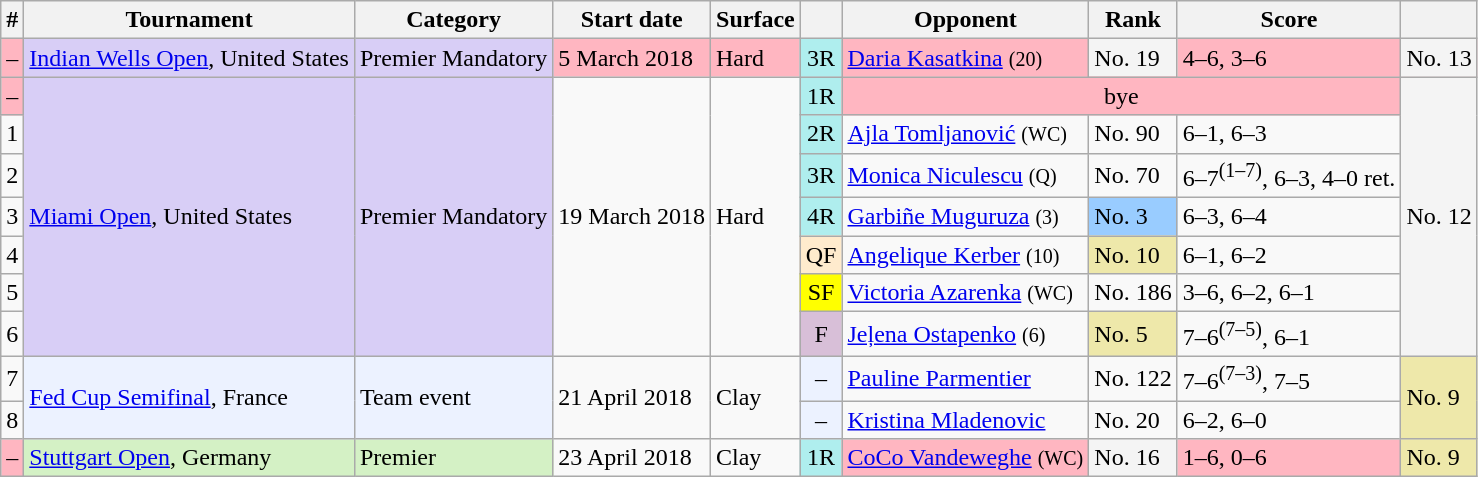<table class="wikitable sortable">
<tr>
<th scope="col">#</th>
<th scope="col">Tournament</th>
<th scope="col">Category</th>
<th scope="col">Start date</th>
<th scope="col">Surface</th>
<th scope="col"></th>
<th scope="col">Opponent</th>
<th scope="col">Rank</th>
<th class="unsortable" scope="col">Score</th>
<th></th>
</tr>
<tr bgcolor="lightpink">
<td align="center">–</td>
<td bgcolor="#d8cef6"><a href='#'>Indian Wells Open</a>, United States</td>
<td bgcolor="#d8cef6">Premier Mandatory</td>
<td>5 March 2018</td>
<td>Hard</td>
<td bgcolor=afeeee align="center">3R</td>
<td> <a href='#'>Daria Kasatkina</a> <small>(20)</small></td>
<td align="left" bgcolor=#F4F4F4>No. 19</td>
<td>4–6, 3–6</td>
<td bgcolor=#F4F4F4>No. 13</td>
</tr>
<tr>
<td align="center"  bgcolor="lightpink">–</td>
<td rowspan=7 bgcolor="#d8cef6"><a href='#'>Miami Open</a>, United States</td>
<td rowspan=7 bgcolor="#d8cef6">Premier Mandatory</td>
<td rowspan=7>19 March 2018</td>
<td rowspan=7>Hard</td>
<td bgcolor=afeeee align="center">1R</td>
<td colspan=3 align=center bgcolor="lightpink">bye</td>
<td rowspan=7 bgcolor=#F4F4F4>No. 12</td>
</tr>
<tr>
<td align="center">1</td>
<td bgcolor=afeeee align="center">2R</td>
<td> <a href='#'>Ajla Tomljanović</a> <small>(WC)</small></td>
<td>No. 90</td>
<td>6–1, 6–3</td>
</tr>
<tr>
<td align="center">2</td>
<td bgcolor=afeeee align="center">3R</td>
<td> <a href='#'>Monica Niculescu</a> <small>(Q)</small></td>
<td>No. 70</td>
<td>6–7<sup>(1–7)</sup>, 6–3, 4–0 ret.</td>
</tr>
<tr>
<td align="center">3</td>
<td bgcolor=afeeee align="center">4R</td>
<td> <a href='#'>Garbiñe Muguruza</a> <small>(3)</small></td>
<td bgcolor=99ccff>No. 3</td>
<td>6–3, 6–4</td>
</tr>
<tr>
<td align="center">4</td>
<td bgcolor=ffebcd align="center">QF</td>
<td> <a href='#'>Angelique Kerber</a> <small>(10)</small></td>
<td bgcolor=eee8aa>No. 10</td>
<td>6–1, 6–2</td>
</tr>
<tr>
<td align="center">5</td>
<td bgcolor=yellow align="center">SF</td>
<td> <a href='#'>Victoria Azarenka</a> <small>(WC)</small></td>
<td>No. 186</td>
<td>3–6, 6–2, 6–1</td>
</tr>
<tr>
<td align="center">6</td>
<td bgcolor=thistle align="center">F</td>
<td> <a href='#'>Jeļena Ostapenko</a> <small>(6)</small></td>
<td bgcolor=eee8aa>No. 5</td>
<td>7–6<sup>(7–5)</sup>, 6–1</td>
</tr>
<tr>
<td align="center">7</td>
<td rowspan=2 bgcolor="#ECF2FF"><a href='#'>Fed Cup Semifinal</a>, France</td>
<td rowspan=2 bgcolor="#ECF2FF">Team event</td>
<td rowspan=2>21 April 2018</td>
<td rowspan=2>Clay</td>
<td bgcolor="#ECF2FF" align="center">–</td>
<td> <a href='#'>Pauline Parmentier</a></td>
<td>No. 122</td>
<td>7–6<sup>(7–3)</sup>, 7–5</td>
<td rowspan=2 bgcolor=eee8aa>No. 9</td>
</tr>
<tr>
<td align="center">8</td>
<td bgcolor="#ECF2FF" align="center">–</td>
<td> <a href='#'>Kristina Mladenovic</a></td>
<td>No. 20</td>
<td>6–2, 6–0</td>
</tr>
<tr>
<td bgcolor="lightpink" align=center>–</td>
<td bgcolor="#D4F1C5"><a href='#'>Stuttgart Open</a>, Germany</td>
<td bgcolor="#D4F1C5">Premier</td>
<td>23 April 2018</td>
<td>Clay</td>
<td bgcolor=afeeee align="center">1R</td>
<td bgcolor="lightpink"> <a href='#'>CoCo Vandeweghe</a> <small>(WC)</small></td>
<td align="left" bgcolor=#F4F4F4>No. 16</td>
<td bgcolor="lightpink">1–6, 0–6</td>
<td bgcolor=eee8aa>No. 9</td>
</tr>
</table>
